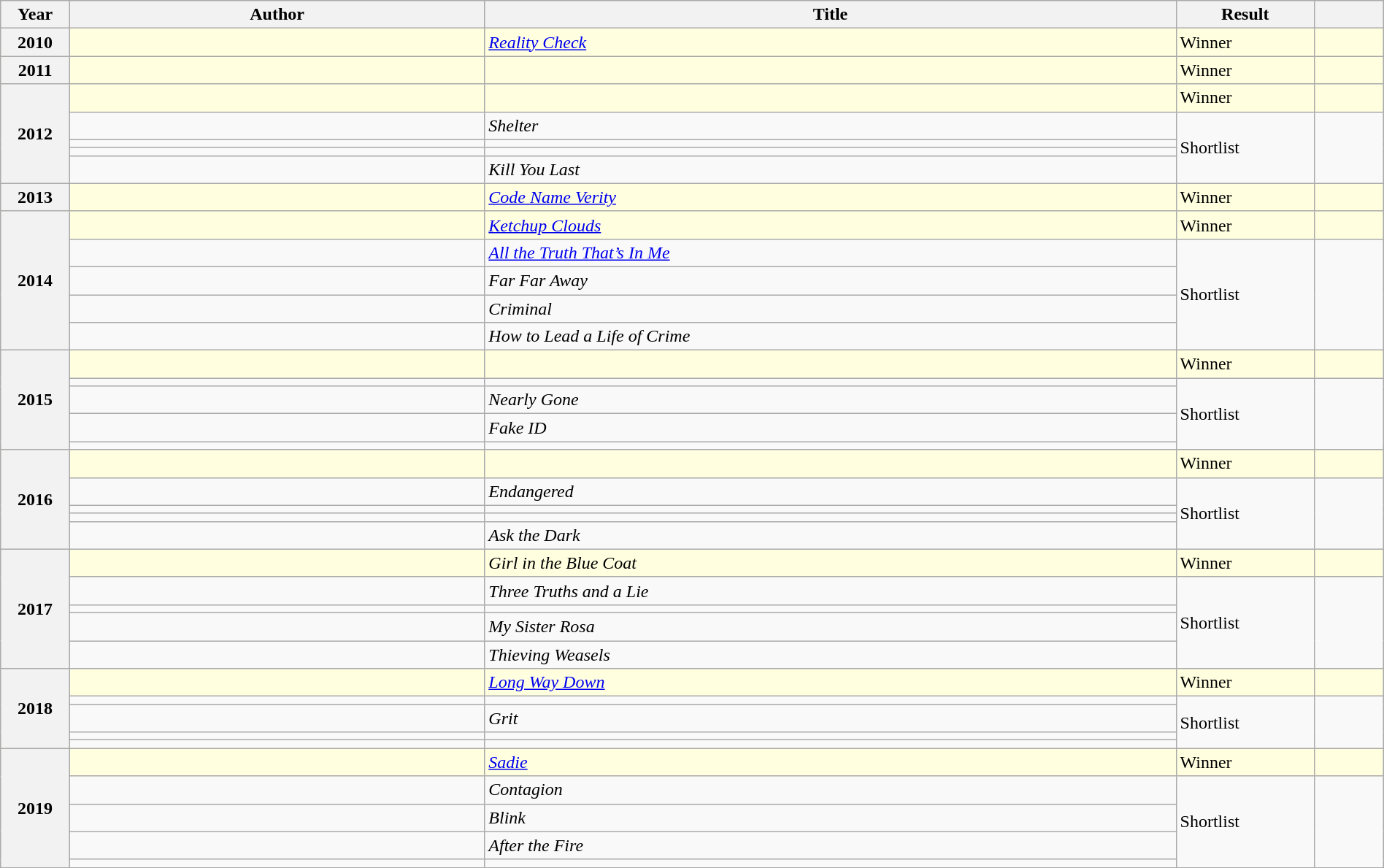<table class="wikitable sortable mw-collapsible" style="width:100%" style="width:100%">
<tr>
<th scope="col" width="5%">Year</th>
<th scope="col" width="30%">Author</th>
<th scope="col" width="50%">Title</th>
<th scope="col" width="10%">Result</th>
<th scope="col" width="5%"></th>
</tr>
<tr style="background:lightyellow;">
<th>2010</th>
<td></td>
<td><a href='#'><em>Reality Check</em></a></td>
<td>Winner</td>
<td></td>
</tr>
<tr style="background:lightyellow;">
<th>2011</th>
<td></td>
<td><em></em></td>
<td>Winner</td>
<td></td>
</tr>
<tr style="background:lightyellow;">
<th rowspan="5">2012</th>
<td></td>
<td><em></em></td>
<td>Winner</td>
<td></td>
</tr>
<tr>
<td></td>
<td><em>Shelter</em></td>
<td rowspan="4">Shortlist</td>
<td rowspan="4"></td>
</tr>
<tr>
<td></td>
<td><em></em></td>
</tr>
<tr>
<td></td>
<td><em></em></td>
</tr>
<tr>
<td></td>
<td><em>Kill You Last</em></td>
</tr>
<tr style="background:lightyellow;"i8>
<th>2013</th>
<td></td>
<td><em><a href='#'>Code Name Verity</a></em></td>
<td>Winner</td>
<td></td>
</tr>
<tr style="background:lightyellow;">
<th rowspan="5">2014</th>
<td></td>
<td><em><a href='#'>Ketchup Clouds</a></em></td>
<td>Winner</td>
<td></td>
</tr>
<tr>
<td></td>
<td><em><a href='#'>All the Truth That’s In Me</a></em></td>
<td rowspan="4">Shortlist</td>
<td rowspan="4"></td>
</tr>
<tr>
<td></td>
<td><em>Far Far Away</em></td>
</tr>
<tr>
<td></td>
<td><em>Criminal</em></td>
</tr>
<tr>
<td></td>
<td><em>How to Lead a Life of Crime</em></td>
</tr>
<tr style="background:lightyellow;">
<th rowspan="5">2015</th>
<td></td>
<td><em></em></td>
<td>Winner</td>
<td></td>
</tr>
<tr>
<td></td>
<td><em></em></td>
<td rowspan="4">Shortlist</td>
<td rowspan="4"></td>
</tr>
<tr>
<td></td>
<td><em>Nearly Gone</em></td>
</tr>
<tr>
<td></td>
<td><em>Fake ID</em></td>
</tr>
<tr>
<td></td>
<td><em></em></td>
</tr>
<tr style="background:lightyellow;">
<th rowspan="5">2016</th>
<td></td>
<td><em></em></td>
<td>Winner</td>
<td></td>
</tr>
<tr>
<td></td>
<td><em>Endangered</em></td>
<td rowspan="4">Shortlist</td>
<td rowspan="4"></td>
</tr>
<tr>
<td></td>
<td></td>
</tr>
<tr>
<td></td>
<td></td>
</tr>
<tr>
<td></td>
<td><em>Ask the Dark</em></td>
</tr>
<tr style="background:lightyellow;">
<th rowspan="5">2017</th>
<td></td>
<td><em>Girl in the Blue Coat</em></td>
<td>Winner</td>
<td></td>
</tr>
<tr>
<td></td>
<td><em>Three Truths and a Lie</em></td>
<td rowspan="4">Shortlist</td>
<td rowspan="4"></td>
</tr>
<tr>
<td></td>
<td></td>
</tr>
<tr>
<td></td>
<td><em>My Sister Rosa</em></td>
</tr>
<tr>
<td></td>
<td><em>Thieving Weasels</em></td>
</tr>
<tr style="background:lightyellow;">
<th rowspan="5">2018</th>
<td></td>
<td><a href='#'><em>Long Way Down</em></a></td>
<td>Winner</td>
<td></td>
</tr>
<tr>
<td></td>
<td></td>
<td rowspan="4">Shortlist</td>
<td rowspan="4"></td>
</tr>
<tr>
<td></td>
<td><em>Grit</em></td>
</tr>
<tr>
<td></td>
<td></td>
</tr>
<tr>
<td></td>
<td></td>
</tr>
<tr style="background:lightyellow;">
<th rowspan="5">2019</th>
<td></td>
<td><em><a href='#'>Sadie</a></em></td>
<td>Winner</td>
<td></td>
</tr>
<tr>
<td></td>
<td><em>Contagion</em></td>
<td rowspan="4">Shortlist</td>
<td rowspan="4"></td>
</tr>
<tr>
<td></td>
<td><em>Blink</em></td>
</tr>
<tr>
<td></td>
<td><em>After the Fire</em></td>
</tr>
<tr>
<td></td>
<td></td>
</tr>
</table>
